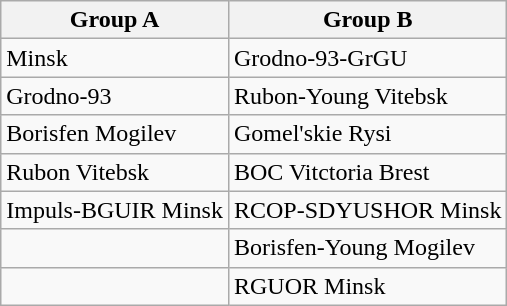<table class="wikitable">
<tr>
<th>Group A</th>
<th>Group B</th>
</tr>
<tr>
<td>Minsk</td>
<td>Grodno-93-GrGU</td>
</tr>
<tr>
<td>Grodno-93</td>
<td>Rubon-Young Vitebsk</td>
</tr>
<tr>
<td>Borisfen Mogilev</td>
<td>Gomel'skie Rysi</td>
</tr>
<tr>
<td>Rubon Vitebsk</td>
<td>BOC Vitctoria Brest</td>
</tr>
<tr>
<td>Impuls-BGUIR Minsk</td>
<td>RCOP-SDYUSHOR Minsk</td>
</tr>
<tr>
<td></td>
<td>Borisfen-Young Mogilev</td>
</tr>
<tr>
<td></td>
<td>RGUOR Minsk</td>
</tr>
</table>
